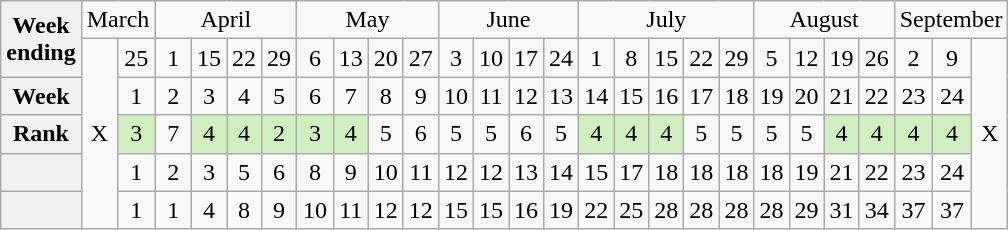<table class=wikitable style="text-align:center;">
<tr>
<th rowspan=2>Week<br>ending</th>
<td colspan=2>March</td>
<td colspan=4>April</td>
<td colspan=4>May</td>
<td colspan=4>June</td>
<td colspan=5>July</td>
<td colspan=4>August</td>
<td colspan=3>September</td>
</tr>
<tr>
<td rowspan=5 width=17>X</td>
<td>25</td>
<td width=17>1</td>
<td>15</td>
<td>22</td>
<td>29</td>
<td width=17>6</td>
<td>13</td>
<td>20</td>
<td>27</td>
<td>3</td>
<td>10</td>
<td>17</td>
<td>24</td>
<td>1</td>
<td>8</td>
<td>15</td>
<td>22</td>
<td>29</td>
<td>5</td>
<td>12</td>
<td>19</td>
<td>26</td>
<td>2</td>
<td>9</td>
<td rowspan=5 width=17>X</td>
</tr>
<tr>
<th>Week</th>
<td>1</td>
<td>2</td>
<td>3</td>
<td>4</td>
<td>5</td>
<td>6</td>
<td>7</td>
<td>8</td>
<td>9</td>
<td>10</td>
<td>11</td>
<td>12</td>
<td>13</td>
<td>14</td>
<td>15</td>
<td>16</td>
<td>17</td>
<td>18</td>
<td>19</td>
<td>20</td>
<td>21</td>
<td>22</td>
<td>23</td>
<td>24</td>
</tr>
<tr>
<th>Rank</th>
<td style="background:#D0F0C0">3</td>
<td>7</td>
<td style="background:#D0F0C0">4</td>
<td style="background:#D0F0C0">4</td>
<td style="background:#D0F0C0">2</td>
<td style="background:#D0F0C0">3</td>
<td style="background:#D0F0C0">4</td>
<td>5</td>
<td>6</td>
<td>5</td>
<td>5</td>
<td>6</td>
<td>5</td>
<td style="background:#D0F0C0">4</td>
<td style="background:#D0F0C0">4</td>
<td style="background:#D0F0C0">4</td>
<td>5</td>
<td>5</td>
<td>5</td>
<td>5</td>
<td style="background:#D0F0C0">4</td>
<td style="background:#D0F0C0">4</td>
<td style="background:#D0F0C0">4</td>
<td style="background:#D0F0C0">4</td>
</tr>
<tr>
<th></th>
<td>1</td>
<td>2</td>
<td>3</td>
<td>5</td>
<td>6</td>
<td>8</td>
<td>9</td>
<td>10</td>
<td>11</td>
<td>12</td>
<td>12</td>
<td>13</td>
<td>14</td>
<td>15</td>
<td>17</td>
<td>18</td>
<td>18</td>
<td>18</td>
<td>18</td>
<td>19</td>
<td>21</td>
<td>22</td>
<td>23</td>
<td>24</td>
</tr>
<tr>
<th></th>
<td>1</td>
<td>1</td>
<td>4</td>
<td>8</td>
<td>9</td>
<td>10</td>
<td>11</td>
<td>12</td>
<td>12</td>
<td>15</td>
<td>15</td>
<td>16</td>
<td>19</td>
<td>22</td>
<td>25</td>
<td>28</td>
<td>28</td>
<td>28</td>
<td>28</td>
<td>29</td>
<td>31</td>
<td>34</td>
<td>37</td>
<td>37</td>
</tr>
</table>
